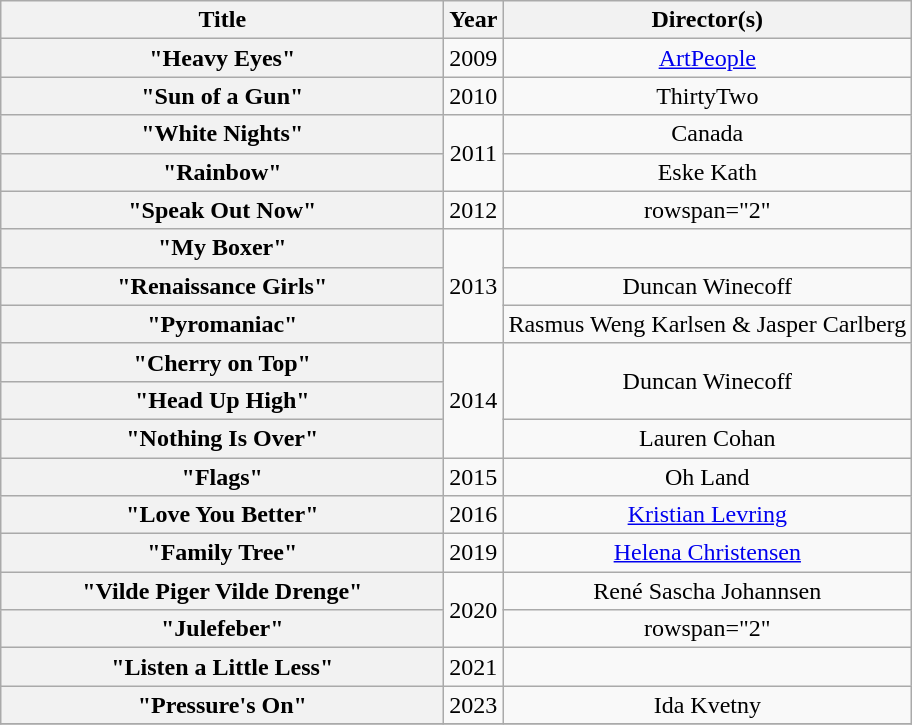<table class="wikitable plainrowheaders" style="text-align:center;">
<tr>
<th scope="col" style="width:18em;">Title</th>
<th scope="col">Year</th>
<th scope="col">Director(s)</th>
</tr>
<tr>
<th scope="row">"Heavy Eyes"</th>
<td>2009</td>
<td><a href='#'>ArtPeople</a></td>
</tr>
<tr>
<th scope="row">"Sun of a Gun"</th>
<td>2010</td>
<td>ThirtyTwo</td>
</tr>
<tr>
<th scope="row">"White Nights"</th>
<td rowspan="2">2011</td>
<td>Canada</td>
</tr>
<tr>
<th scope="row">"Rainbow"</th>
<td>Eske Kath</td>
</tr>
<tr>
<th scope="row">"Speak Out Now"</th>
<td>2012</td>
<td>rowspan="2" </td>
</tr>
<tr>
<th scope="row">"My Boxer"</th>
<td rowspan="3">2013</td>
</tr>
<tr>
<th scope="row">"Renaissance Girls"</th>
<td>Duncan Winecoff</td>
</tr>
<tr>
<th scope="row">"Pyromaniac"</th>
<td>Rasmus Weng Karlsen & Jasper Carlberg</td>
</tr>
<tr>
<th scope="row">"Cherry on Top"</th>
<td rowspan="3">2014</td>
<td rowspan="2">Duncan Winecoff</td>
</tr>
<tr>
<th scope="row">"Head Up High"</th>
</tr>
<tr>
<th scope="row">"Nothing Is Over"</th>
<td>Lauren Cohan</td>
</tr>
<tr>
<th scope="row">"Flags"</th>
<td>2015</td>
<td>Oh Land</td>
</tr>
<tr>
<th scope="row">"Love You Better"</th>
<td>2016</td>
<td><a href='#'>Kristian Levring</a></td>
</tr>
<tr>
<th scope="row">"Family Tree"</th>
<td>2019</td>
<td><a href='#'>Helena Christensen</a></td>
</tr>
<tr>
<th scope="row">"Vilde Piger Vilde Drenge"</th>
<td rowspan="2">2020</td>
<td>René Sascha Johannsen</td>
</tr>
<tr>
<th scope="row">"Julefeber"</th>
<td>rowspan="2" </td>
</tr>
<tr>
<th scope="row">"Listen a Little Less"</th>
<td>2021</td>
</tr>
<tr>
<th scope="row">"Pressure's On"</th>
<td>2023</td>
<td>Ida Kvetny</td>
</tr>
<tr>
</tr>
</table>
